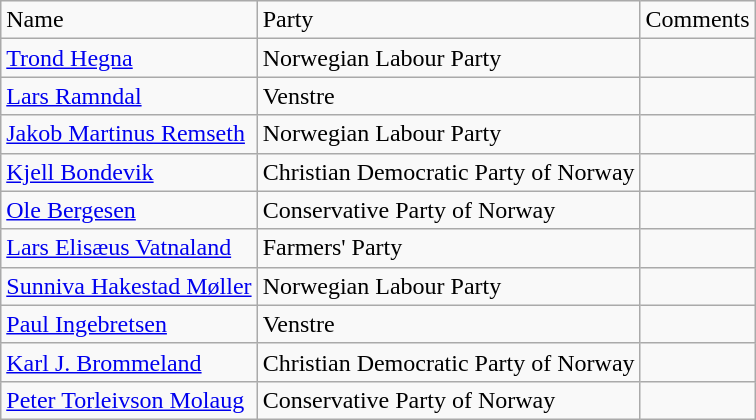<table class="wikitable">
<tr>
<td>Name</td>
<td>Party</td>
<td>Comments</td>
</tr>
<tr>
<td><a href='#'>Trond Hegna</a></td>
<td>Norwegian Labour Party</td>
<td></td>
</tr>
<tr>
<td><a href='#'>Lars Ramndal</a></td>
<td>Venstre</td>
<td></td>
</tr>
<tr>
<td><a href='#'>Jakob Martinus Remseth</a></td>
<td>Norwegian Labour Party</td>
<td></td>
</tr>
<tr>
<td><a href='#'>Kjell Bondevik</a></td>
<td>Christian Democratic Party of Norway</td>
<td></td>
</tr>
<tr>
<td><a href='#'>Ole Bergesen</a></td>
<td>Conservative Party of Norway</td>
<td></td>
</tr>
<tr>
<td><a href='#'>Lars Elisæus Vatnaland</a></td>
<td>Farmers' Party</td>
<td></td>
</tr>
<tr>
<td><a href='#'>Sunniva Hakestad Møller</a></td>
<td>Norwegian Labour Party</td>
<td></td>
</tr>
<tr>
<td><a href='#'>Paul Ingebretsen</a></td>
<td>Venstre</td>
<td></td>
</tr>
<tr>
<td><a href='#'>Karl J. Brommeland</a></td>
<td>Christian Democratic Party of Norway</td>
<td></td>
</tr>
<tr>
<td><a href='#'>Peter Torleivson Molaug</a></td>
<td>Conservative Party of Norway</td>
<td></td>
</tr>
</table>
